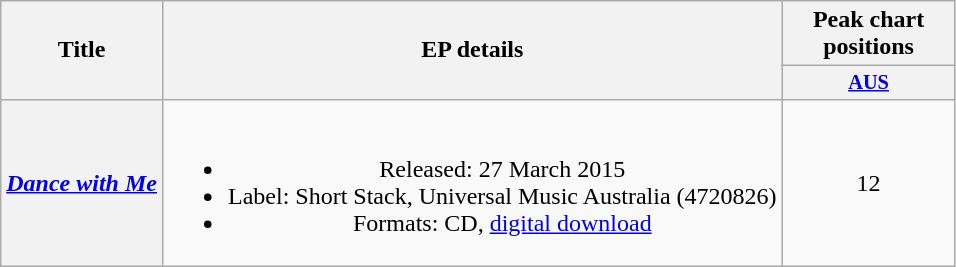<table class="wikitable plainrowheaders" style=text-align:center;>
<tr>
<th rowspan=2>Title</th>
<th rowspan=2>EP details</th>
<th>Peak chart positions</th>
</tr>
<tr>
<th style="width:8em;font-size:85%"><a href='#'>AUS</a><br></th>
</tr>
<tr>
<th scope="row"><em><a href='#'>Dance with Me</a></em></th>
<td><br><ul><li>Released: 27 March 2015</li><li>Label: Short Stack, Universal Music Australia (4720826)</li><li>Formats: CD, <a href='#'>digital download</a></li></ul></td>
<td>12</td>
</tr>
</table>
